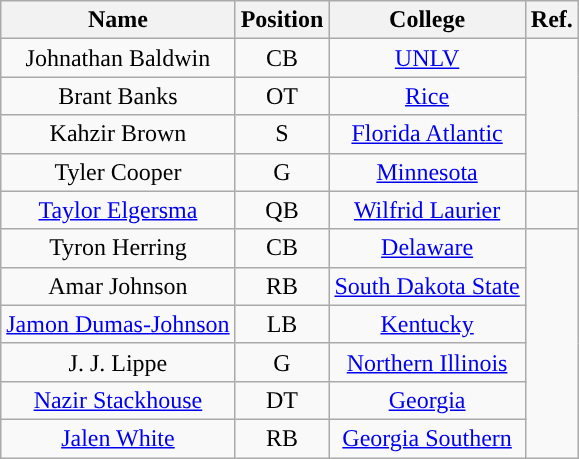<table class="wikitable" style="text-align:center">
<tr>
<th>Name</th>
<th>Position</th>
<th>College</th>
<th>Ref.</th>
</tr>
<tr>
<td>Johnathan Baldwin</td>
<td>CB</td>
<td><a href='#'>UNLV</a></td>
<td rowspan="4"></td>
</tr>
<tr>
<td>Brant Banks</td>
<td>OT</td>
<td><a href='#'>Rice</a></td>
</tr>
<tr>
<td>Kahzir Brown</td>
<td>S</td>
<td><a href='#'>Florida Atlantic</a></td>
</tr>
<tr>
<td>Tyler Cooper</td>
<td>G</td>
<td><a href='#'>Minnesota</a></td>
</tr>
<tr>
<td><a href='#'>Taylor Elgersma</a></td>
<td>QB</td>
<td><a href='#'>Wilfrid Laurier</a></td>
<td></td>
</tr>
<tr>
<td>Tyron Herring</td>
<td>CB</td>
<td><a href='#'>Delaware</a></td>
<td rowspan="6"></td>
</tr>
<tr>
<td>Amar Johnson</td>
<td>RB</td>
<td><a href='#'>South Dakota State</a></td>
</tr>
<tr>
<td><a href='#'>Jamon Dumas-Johnson</a></td>
<td>LB</td>
<td><a href='#'>Kentucky</a></td>
</tr>
<tr>
<td>J. J. Lippe</td>
<td>G</td>
<td><a href='#'>Northern Illinois</a></td>
</tr>
<tr>
<td><a href='#'>Nazir Stackhouse</a></td>
<td>DT</td>
<td><a href='#'>Georgia</a></td>
</tr>
<tr>
<td><a href='#'>Jalen White</a></td>
<td>RB</td>
<td><a href='#'>Georgia Southern</a></td>
</tr>
</table>
